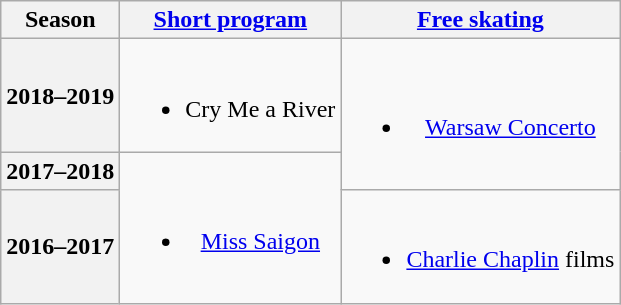<table class=wikitable style=text-align:center>
<tr>
<th>Season</th>
<th><a href='#'>Short program</a></th>
<th><a href='#'>Free skating</a></th>
</tr>
<tr>
<th>2018–2019 <br> </th>
<td><br><ul><li>Cry Me a River <br></li></ul></td>
<td rowspan=2><br><ul><li><a href='#'>Warsaw Concerto</a> <br></li></ul></td>
</tr>
<tr>
<th>2017–2018 <br> </th>
<td rowspan=2><br><ul><li><a href='#'>Miss Saigon</a> <br></li></ul></td>
</tr>
<tr>
<th>2016–2017 <br> </th>
<td><br><ul><li><a href='#'>Charlie Chaplin</a> films</li></ul></td>
</tr>
</table>
